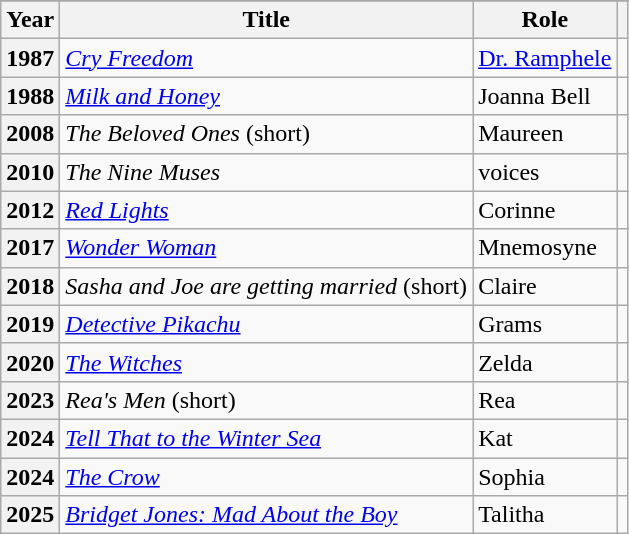<table class="wikitable sortable">
<tr>
</tr>
<tr>
<th scope=col>Year</th>
<th scope=col>Title</th>
<th scope=col>Role</th>
<th scope=col class=unsortable></th>
</tr>
<tr>
<th scope=row>1987</th>
<td><em><a href='#'>Cry Freedom</a></em></td>
<td data-sort-value="Ramphele"><a href='#'>Dr. Ramphele</a></td>
<td></td>
</tr>
<tr>
<th scope=row>1988</th>
<td><em><a href='#'>Milk and Honey</a></em></td>
<td data-sort-value="Bell, Joanna">Joanna Bell</td>
<td></td>
</tr>
<tr>
<th scope=row>2008</th>
<td data-sort-value="Beloved Ones"><em>The Beloved Ones</em> (short)</td>
<td>Maureen</td>
<td></td>
</tr>
<tr>
<th scope=row>2010</th>
<td data-sort-value="Nine Muses"><em>The Nine Muses</em></td>
<td>voices</td>
<td></td>
</tr>
<tr>
<th scope=row>2012</th>
<td><em><a href='#'>Red Lights</a></em></td>
<td>Corinne</td>
<td></td>
</tr>
<tr>
<th scope=row>2017</th>
<td><em><a href='#'>Wonder Woman</a></em></td>
<td>Mnemosyne</td>
<td></td>
</tr>
<tr>
<th scope=row>2018</th>
<td><em>Sasha and Joe are getting married</em> (short)</td>
<td>Claire</td>
<td></td>
</tr>
<tr>
<th scope=row>2019</th>
<td><em><a href='#'>Detective Pikachu</a></em></td>
<td>Grams</td>
<td></td>
</tr>
<tr>
<th scope=row>2020</th>
<td data-sort-value="Witches"><em><a href='#'>The Witches</a></em></td>
<td>Zelda</td>
<td></td>
</tr>
<tr>
<th scope=row>2023</th>
<td><em>Rea's Men</em> (short)</td>
<td>Rea</td>
<td></td>
</tr>
<tr>
<th scope=row>2024</th>
<td><em><a href='#'>Tell That to the Winter Sea</a></em></td>
<td>Kat</td>
<td></td>
</tr>
<tr>
<th scope=row>2024</th>
<td data-sort-value="Crow"><em><a href='#'>The Crow</a></em></td>
<td>Sophia</td>
<td></td>
</tr>
<tr>
<th scope=row>2025</th>
<td><em><a href='#'>Bridget Jones: Mad About the Boy</a></em></td>
<td>Talitha</td>
<td></td>
</tr>
</table>
